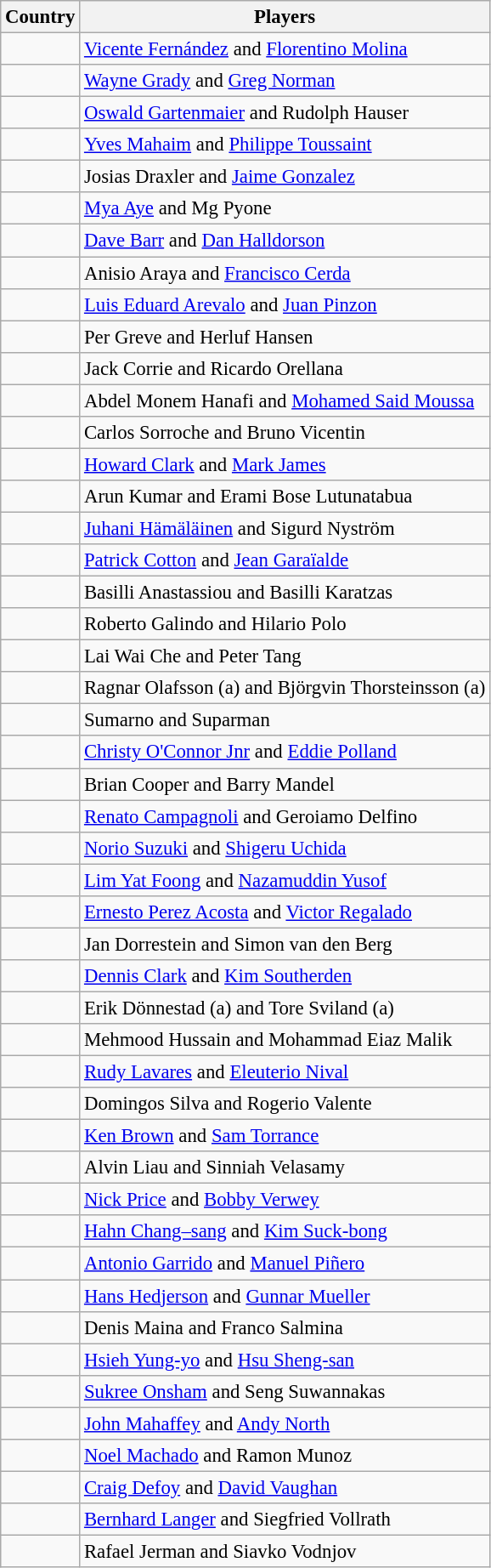<table class="wikitable" style="font-size:95%;">
<tr>
<th>Country</th>
<th>Players</th>
</tr>
<tr>
<td></td>
<td><a href='#'>Vicente Fernández</a> and <a href='#'>Florentino Molina</a></td>
</tr>
<tr>
<td></td>
<td><a href='#'>Wayne Grady</a> and <a href='#'>Greg Norman</a></td>
</tr>
<tr>
<td></td>
<td><a href='#'>Oswald Gartenmaier</a> and Rudolph Hauser</td>
</tr>
<tr>
<td></td>
<td><a href='#'>Yves Mahaim</a> and <a href='#'>Philippe Toussaint</a></td>
</tr>
<tr>
<td></td>
<td>Josias Draxler and <a href='#'>Jaime Gonzalez</a></td>
</tr>
<tr>
<td></td>
<td><a href='#'>Mya Aye</a> and Mg Pyone</td>
</tr>
<tr>
<td></td>
<td><a href='#'>Dave Barr</a> and <a href='#'>Dan Halldorson</a></td>
</tr>
<tr>
<td></td>
<td>Anisio Araya and <a href='#'>Francisco Cerda</a></td>
</tr>
<tr>
<td></td>
<td><a href='#'>Luis Eduard Arevalo</a> and <a href='#'>Juan Pinzon</a></td>
</tr>
<tr>
<td></td>
<td>Per Greve and Herluf Hansen</td>
</tr>
<tr>
<td></td>
<td>Jack Corrie and Ricardo Orellana</td>
</tr>
<tr>
<td></td>
<td>Abdel Monem Hanafi and <a href='#'>Mohamed Said Moussa</a></td>
</tr>
<tr>
<td></td>
<td>Carlos Sorroche and Bruno Vicentin</td>
</tr>
<tr>
<td></td>
<td><a href='#'>Howard Clark</a> and <a href='#'>Mark James</a></td>
</tr>
<tr>
<td></td>
<td>Arun Kumar and Erami Bose Lutunatabua</td>
</tr>
<tr>
<td></td>
<td><a href='#'>Juhani Hämäläinen</a> and Sigurd Nyström</td>
</tr>
<tr>
<td></td>
<td><a href='#'>Patrick Cotton</a> and <a href='#'>Jean Garaïalde</a></td>
</tr>
<tr>
<td></td>
<td>Basilli Anastassiou and Basilli Karatzas</td>
</tr>
<tr>
<td></td>
<td>Roberto Galindo and Hilario Polo</td>
</tr>
<tr>
<td></td>
<td>Lai Wai Che and Peter Tang</td>
</tr>
<tr>
<td></td>
<td>Ragnar Olafsson (a) and Björgvin Thorsteinsson (a)</td>
</tr>
<tr>
<td></td>
<td>Sumarno and Suparman</td>
</tr>
<tr>
<td></td>
<td><a href='#'>Christy O'Connor Jnr</a> and <a href='#'>Eddie Polland</a></td>
</tr>
<tr>
<td></td>
<td>Brian Cooper and Barry Mandel</td>
</tr>
<tr>
<td></td>
<td><a href='#'>Renato Campagnoli</a> and Geroiamo Delfino</td>
</tr>
<tr>
<td></td>
<td><a href='#'>Norio Suzuki</a> and <a href='#'>Shigeru Uchida</a></td>
</tr>
<tr>
<td></td>
<td><a href='#'>Lim Yat Foong</a> and <a href='#'>Nazamuddin Yusof</a></td>
</tr>
<tr>
<td></td>
<td><a href='#'>Ernesto Perez Acosta</a> and <a href='#'>Victor Regalado</a></td>
</tr>
<tr>
<td></td>
<td>Jan Dorrestein and Simon van den Berg</td>
</tr>
<tr>
<td></td>
<td><a href='#'>Dennis Clark</a> and <a href='#'>Kim Southerden</a></td>
</tr>
<tr>
<td></td>
<td>Erik Dönnestad (a) and Tore Sviland (a)</td>
</tr>
<tr>
<td></td>
<td>Mehmood Hussain and Mohammad Eiaz Malik</td>
</tr>
<tr>
<td></td>
<td><a href='#'>Rudy Lavares</a> and <a href='#'>Eleuterio Nival</a></td>
</tr>
<tr>
<td></td>
<td>Domingos Silva and Rogerio Valente</td>
</tr>
<tr>
<td></td>
<td><a href='#'>Ken Brown</a> and <a href='#'>Sam Torrance</a></td>
</tr>
<tr>
<td></td>
<td>Alvin Liau and Sinniah Velasamy</td>
</tr>
<tr>
<td></td>
<td><a href='#'>Nick Price</a> and <a href='#'>Bobby Verwey</a></td>
</tr>
<tr>
<td></td>
<td><a href='#'>Hahn Chang–sang</a> and <a href='#'>Kim Suck-bong</a></td>
</tr>
<tr>
<td></td>
<td><a href='#'>Antonio Garrido</a> and <a href='#'>Manuel Piñero</a></td>
</tr>
<tr>
<td></td>
<td><a href='#'>Hans Hedjerson</a> and <a href='#'>Gunnar Mueller</a></td>
</tr>
<tr>
<td></td>
<td>Denis Maina and Franco Salmina</td>
</tr>
<tr>
<td></td>
<td><a href='#'>Hsieh Yung-yo</a> and <a href='#'>Hsu Sheng-san</a></td>
</tr>
<tr>
<td></td>
<td><a href='#'>Sukree Onsham</a> and Seng Suwannakas</td>
</tr>
<tr>
<td></td>
<td><a href='#'>John Mahaffey</a> and <a href='#'>Andy North</a></td>
</tr>
<tr>
<td></td>
<td><a href='#'>Noel Machado</a> and Ramon Munoz</td>
</tr>
<tr>
<td></td>
<td><a href='#'>Craig Defoy</a> and <a href='#'>David Vaughan</a></td>
</tr>
<tr>
<td></td>
<td><a href='#'>Bernhard Langer</a> and Siegfried Vollrath</td>
</tr>
<tr>
<td></td>
<td>Rafael Jerman and Siavko Vodnjov</td>
</tr>
</table>
